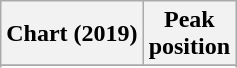<table class="wikitable sortable plainrowheaders" style="text-align:center">
<tr>
<th scope="col">Chart (2019)</th>
<th scope="col">Peak<br>position</th>
</tr>
<tr>
</tr>
<tr>
</tr>
<tr>
</tr>
<tr>
</tr>
<tr>
</tr>
</table>
